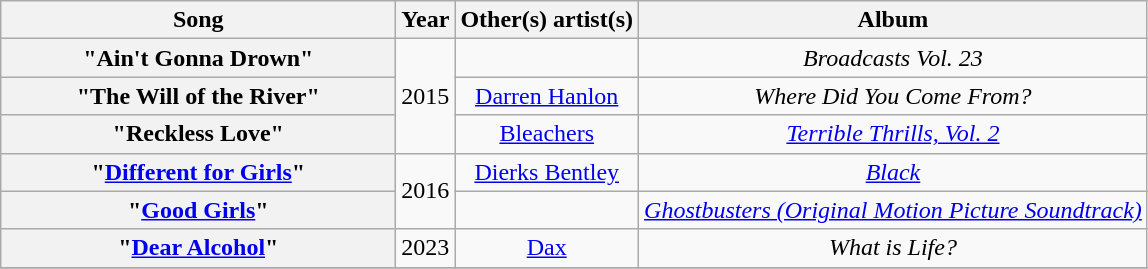<table class="wikitable plainrowheaders" style="text-align:center;">
<tr>
<th scope="col" style="width:16em;">Song</th>
<th scope="col">Year</th>
<th scope="col">Other(s) artist(s)</th>
<th scope="col">Album</th>
</tr>
<tr>
<th scope="row">"Ain't Gonna Drown"</th>
<td rowspan="3">2015</td>
<td></td>
<td><em>Broadcasts Vol. 23</em></td>
</tr>
<tr>
<th scope="row">"The Will of the River"</th>
<td><a href='#'>Darren Hanlon</a></td>
<td><em>Where Did You Come From?</em></td>
</tr>
<tr>
<th scope="row">"Reckless Love"</th>
<td><a href='#'>Bleachers</a></td>
<td><em><a href='#'>Terrible Thrills, Vol. 2</a></em></td>
</tr>
<tr>
<th scope="row">"<a href='#'>Different for Girls</a>"</th>
<td rowspan="2">2016</td>
<td><a href='#'>Dierks Bentley</a></td>
<td><em><a href='#'>Black</a></em></td>
</tr>
<tr>
<th scope="row">"<a href='#'>Good Girls</a>"</th>
<td></td>
<td><em><a href='#'>Ghostbusters (Original Motion Picture Soundtrack)</a></em></td>
</tr>
<tr>
<th scope="row">"<a href='#'>Dear Alcohol</a>"</th>
<td>2023</td>
<td><a href='#'>Dax</a></td>
<td><em>What is Life?</em></td>
</tr>
<tr>
</tr>
</table>
